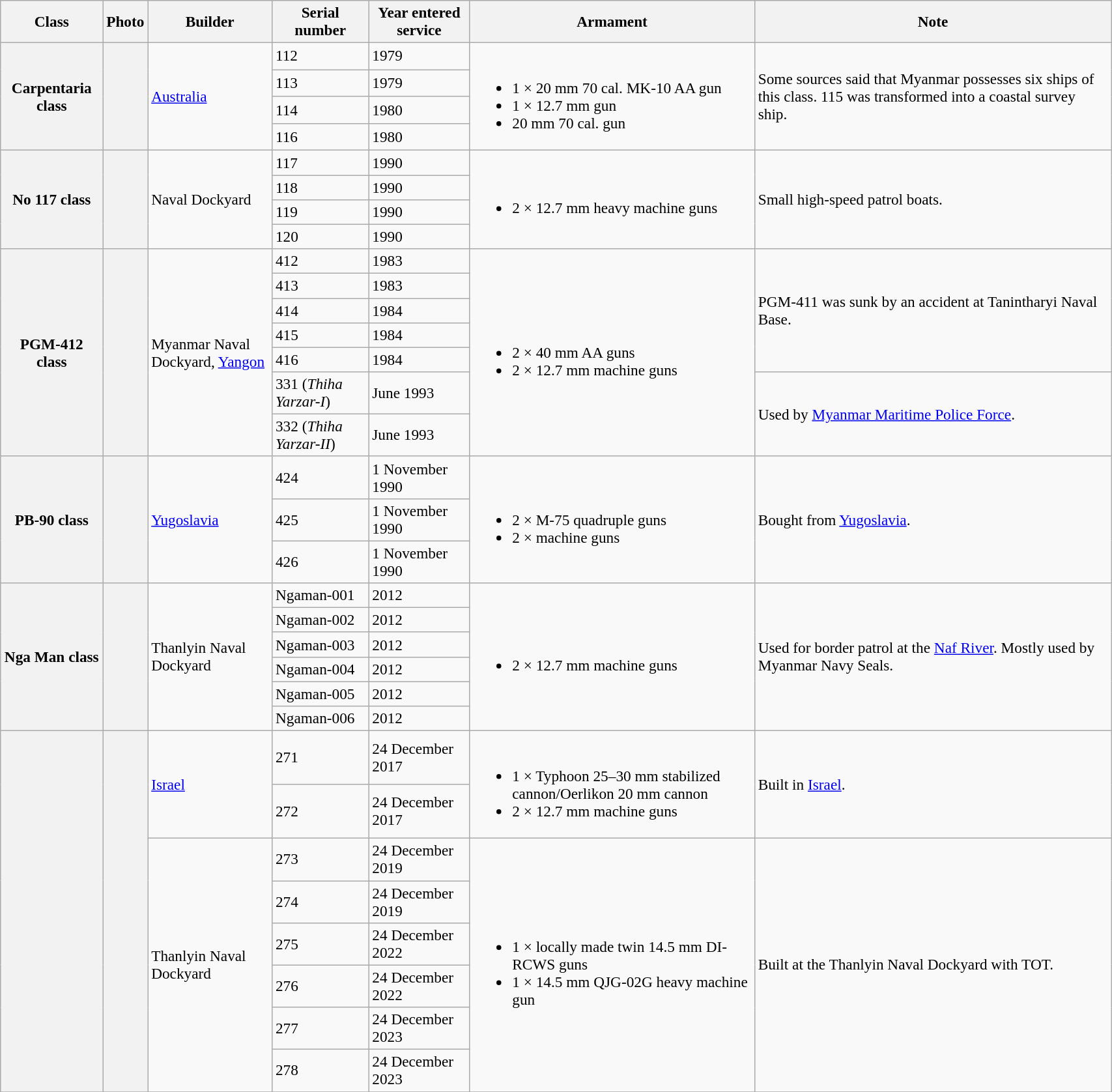<table class="wikitable" style="font-size:97%; width:90%">
<tr>
<th>Class</th>
<th>Photo</th>
<th width="120">Builder</th>
<th>Serial number</th>
<th>Year entered service</th>
<th>Armament</th>
<th>Note</th>
</tr>
<tr>
<th rowspan="4">Carpentaria class</th>
<th rowspan="4"></th>
<td rowspan="4"><a href='#'>Australia</a> </td>
<td>112</td>
<td>1979</td>
<td rowspan="4"><br><ul><li>1 × 20 mm 70 cal. MK-10 AA gun</li><li>1 × 12.7 mm gun</li><li>20 mm 70 cal. gun</li></ul></td>
<td rowspan="4">Some sources said that Myanmar possesses six ships of this class. 115 was transformed into a coastal survey ship.</td>
</tr>
<tr>
<td>113</td>
<td>1979</td>
</tr>
<tr>
<td>114</td>
<td>1980</td>
</tr>
<tr>
<td>116</td>
<td>1980</td>
</tr>
<tr>
<th rowspan="4">No 117 class</th>
<th rowspan="4"></th>
<td rowspan="4">Naval Dockyard </td>
<td>117</td>
<td>1990</td>
<td rowspan="4"><br><ul><li>2 × 12.7 mm heavy machine guns</li></ul></td>
<td rowspan="4">Small high-speed patrol boats.</td>
</tr>
<tr>
<td>118</td>
<td>1990</td>
</tr>
<tr>
<td>119</td>
<td>1990</td>
</tr>
<tr>
<td>120</td>
<td>1990</td>
</tr>
<tr>
<th rowspan="7">PGM-412 class</th>
<th rowspan="7"></th>
<td rowspan="7">Myanmar Naval Dockyard, <a href='#'>Yangon</a> </td>
<td>412</td>
<td>1983</td>
<td rowspan="7"><br><ul><li>2 × 40 mm AA guns</li><li>2 × 12.7 mm machine guns</li></ul></td>
<td rowspan="5">PGM-411 was sunk by an accident at Tanintharyi Naval Base.</td>
</tr>
<tr>
<td>413</td>
<td>1983</td>
</tr>
<tr>
<td>414</td>
<td>1984</td>
</tr>
<tr>
<td>415</td>
<td>1984</td>
</tr>
<tr>
<td>416</td>
<td>1984</td>
</tr>
<tr>
<td>331 (<em>Thiha Yarzar-I</em>)</td>
<td>June 1993</td>
<td rowspan="2">Used by <a href='#'>Myanmar Maritime Police Force</a>.</td>
</tr>
<tr>
<td>332 (<em>Thiha Yarzar-II</em>)</td>
<td>June 1993</td>
</tr>
<tr>
<th rowspan="3">PB-90 class</th>
<th rowspan="3"></th>
<td rowspan="3"><a href='#'>Yugoslavia</a> </td>
<td>424</td>
<td>1 November 1990</td>
<td rowspan="3"><br><ul><li>2 × M-75 quadruple guns</li><li>2 × machine guns</li></ul></td>
<td rowspan="3">Bought from <a href='#'>Yugoslavia</a>.</td>
</tr>
<tr>
<td>425</td>
<td>1 November 1990</td>
</tr>
<tr>
<td>426</td>
<td>1 November 1990</td>
</tr>
<tr>
<th rowspan="6">Nga Man class</th>
<th rowspan="6"></th>
<td rowspan="6">Thanlyin Naval Dockyard </td>
<td>Ngaman-001</td>
<td>2012</td>
<td rowspan="6"><br><ul><li>2 × 12.7 mm machine guns</li></ul></td>
<td rowspan="6">Used for border patrol at the <a href='#'>Naf River</a>. Mostly used by Myanmar Navy Seals.</td>
</tr>
<tr>
<td>Ngaman-002</td>
<td>2012</td>
</tr>
<tr>
<td>Ngaman-003</td>
<td>2012</td>
</tr>
<tr>
<td>Ngaman-004</td>
<td>2012</td>
</tr>
<tr>
<td>Ngaman-005</td>
<td>2012</td>
</tr>
<tr>
<td>Ngaman-006</td>
<td>2012</td>
</tr>
<tr>
<th rowspan="8"></th>
<th rowspan="8"></th>
<td rowspan="2"><a href='#'>Israel</a> </td>
<td>271</td>
<td>24 December 2017</td>
<td rowspan="2"><br><ul><li>1 × Typhoon 25–30 mm stabilized cannon/Oerlikon 20 mm cannon</li><li>2 × 12.7 mm machine guns</li></ul></td>
<td rowspan="2">Built in <a href='#'>Israel</a>.</td>
</tr>
<tr>
<td>272</td>
<td>24 December 2017</td>
</tr>
<tr>
<td rowspan="6">Thanlyin Naval Dockyard </td>
<td>273</td>
<td>24 December 2019</td>
<td rowspan="6"><br><ul><li>1 × locally made twin 14.5 mm DI-RCWS guns</li><li>1 × 14.5 mm QJG-02G heavy machine gun</li></ul></td>
<td rowspan="6">Built at the Thanlyin Naval Dockyard with TOT.</td>
</tr>
<tr>
<td>274</td>
<td>24 December 2019</td>
</tr>
<tr>
<td>275</td>
<td>24 December 2022</td>
</tr>
<tr>
<td>276</td>
<td>24 December 2022</td>
</tr>
<tr>
<td>277</td>
<td>24 December 2023</td>
</tr>
<tr>
<td>278</td>
<td>24 December 2023</td>
</tr>
<tr>
</tr>
</table>
